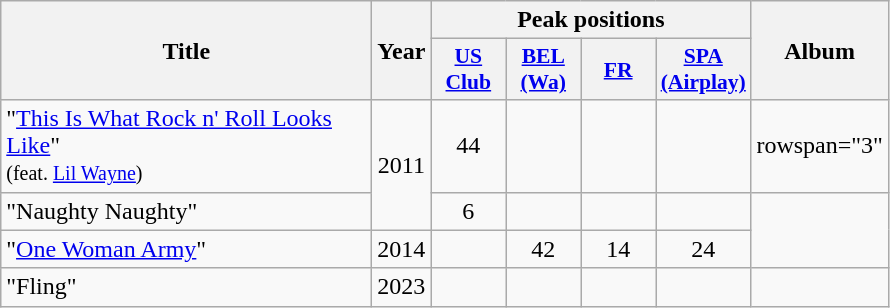<table class="wikitable" style="text-align:center;">
<tr>
<th rowspan="2" style="text-align:center; width:240px;">Title</th>
<th rowspan="2" style="text-align:center; width:10px;">Year</th>
<th colspan="4" style="text-align:center; width:20px;">Peak positions</th>
<th rowspan="2" style="text-align:center; width:10px;">Album</th>
</tr>
<tr>
<th scope="col" style="width:3em;font-size:90%;"><a href='#'>US<br>Club</a><br></th>
<th scope="col" style="width:3em;font-size:90%;"><a href='#'>BEL <br>(Wa)</a><br></th>
<th scope="col" style="width:3em;font-size:90%;"><a href='#'>FR</a><br></th>
<th scope="col" style="width:3em;font-size:90%;"><a href='#'>SPA (Airplay)</a><br></th>
</tr>
<tr>
<td align="left">"<a href='#'>This Is What Rock n' Roll Looks Like</a>"<br><small>(feat. <a href='#'>Lil Wayne</a>)</small></td>
<td rowspan="2">2011</td>
<td align=center>44</td>
<td align=center></td>
<td align=center></td>
<td align=center></td>
<td>rowspan="3" </td>
</tr>
<tr>
<td align="left">"Naughty Naughty"</td>
<td align=center>6</td>
<td align=center></td>
<td align=center></td>
<td align=center></td>
</tr>
<tr>
<td align="left">"<a href='#'>One Woman Army</a>"</td>
<td>2014</td>
<td align=center></td>
<td align=center>42</td>
<td align=center>14</td>
<td align=center>24</td>
</tr>
<tr>
<td align="left">"Fling"</td>
<td>2023</td>
<td align=center></td>
<td align=center></td>
<td align=center></td>
<td align=center></td>
<td></td>
</tr>
</table>
